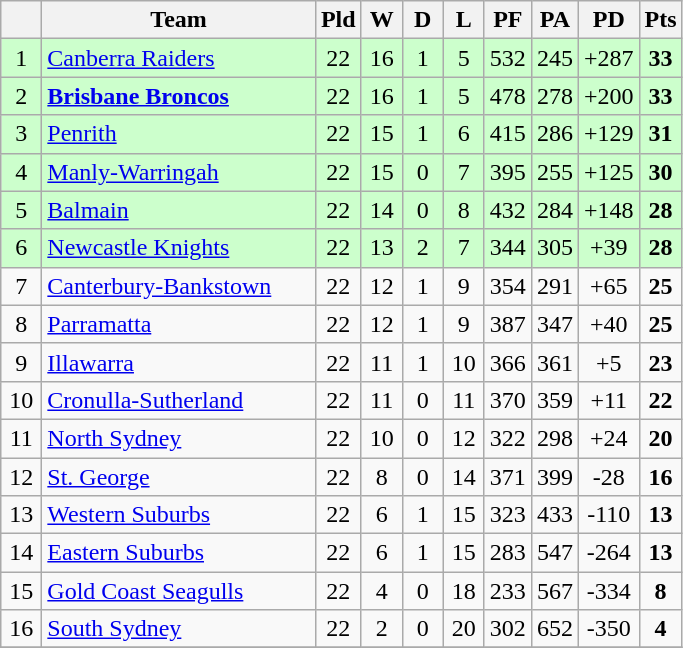<table class="wikitable" style="text-align:center;">
<tr>
<th width=20 abbr="Position×"></th>
<th width=175>Team</th>
<th width=20 abbr="Played">Pld</th>
<th width=20 abbr="Won">W</th>
<th width=20 abbr="Drawn">D</th>
<th width=20 abbr="Lost">L</th>
<th width=20 abbr="Points for">PF</th>
<th width=20 abbr="Points against">PA</th>
<th width=20 abbr="Points difference">PD</th>
<th width=20 abbr="Points">Pts</th>
</tr>
<tr style="background: #ccffcc;">
<td>1</td>
<td style="text-align:left;"> <a href='#'>Canberra Raiders</a></td>
<td>22</td>
<td>16</td>
<td>1</td>
<td>5</td>
<td>532</td>
<td>245</td>
<td>+287</td>
<td><strong>33</strong></td>
</tr>
<tr style="background: #ccffcc;">
<td>2</td>
<td style="text-align:left;"> <strong><a href='#'>Brisbane Broncos</a></strong></td>
<td>22</td>
<td>16</td>
<td>1</td>
<td>5</td>
<td>478</td>
<td>278</td>
<td>+200</td>
<td><strong>33</strong></td>
</tr>
<tr style="background: #ccffcc;">
<td>3</td>
<td style="text-align:left;"> <a href='#'>Penrith</a></td>
<td>22</td>
<td>15</td>
<td>1</td>
<td>6</td>
<td>415</td>
<td>286</td>
<td>+129</td>
<td><strong>31</strong></td>
</tr>
<tr style="background: #ccffcc;">
<td>4</td>
<td style="text-align:left;"> <a href='#'>Manly-Warringah</a></td>
<td>22</td>
<td>15</td>
<td>0</td>
<td>7</td>
<td>395</td>
<td>255</td>
<td>+125</td>
<td><strong>30</strong></td>
</tr>
<tr style="background: #ccffcc;">
<td>5</td>
<td style="text-align:left;"> <a href='#'>Balmain</a></td>
<td>22</td>
<td>14</td>
<td>0</td>
<td>8</td>
<td>432</td>
<td>284</td>
<td>+148</td>
<td><strong>28</strong></td>
</tr>
<tr style="background: #ccffcc;">
<td>6</td>
<td style="text-align:left;"> <a href='#'>Newcastle Knights</a></td>
<td>22</td>
<td>13</td>
<td>2</td>
<td>7</td>
<td>344</td>
<td>305</td>
<td>+39</td>
<td><strong>28</strong></td>
</tr>
<tr>
<td>7</td>
<td style="text-align:left;"> <a href='#'>Canterbury-Bankstown</a></td>
<td>22</td>
<td>12</td>
<td>1</td>
<td>9</td>
<td>354</td>
<td>291</td>
<td>+65</td>
<td><strong>25</strong></td>
</tr>
<tr>
<td>8</td>
<td style="text-align:left;"> <a href='#'>Parramatta</a></td>
<td>22</td>
<td>12</td>
<td>1</td>
<td>9</td>
<td>387</td>
<td>347</td>
<td>+40</td>
<td><strong>25</strong></td>
</tr>
<tr>
<td>9</td>
<td style="text-align:left;"> <a href='#'>Illawarra</a></td>
<td>22</td>
<td>11</td>
<td>1</td>
<td>10</td>
<td>366</td>
<td>361</td>
<td>+5</td>
<td><strong>23</strong></td>
</tr>
<tr>
<td>10</td>
<td style="text-align:left;"> <a href='#'>Cronulla-Sutherland</a></td>
<td>22</td>
<td>11</td>
<td>0</td>
<td>11</td>
<td>370</td>
<td>359</td>
<td>+11</td>
<td><strong>22</strong></td>
</tr>
<tr>
<td>11</td>
<td style="text-align:left;"> <a href='#'>North Sydney</a></td>
<td>22</td>
<td>10</td>
<td>0</td>
<td>12</td>
<td>322</td>
<td>298</td>
<td>+24</td>
<td><strong>20</strong></td>
</tr>
<tr>
<td>12</td>
<td style="text-align:left;"> <a href='#'>St. George</a></td>
<td>22</td>
<td>8</td>
<td>0</td>
<td>14</td>
<td>371</td>
<td>399</td>
<td>-28</td>
<td><strong>16</strong></td>
</tr>
<tr>
<td>13</td>
<td style="text-align:left;"> <a href='#'>Western Suburbs</a></td>
<td>22</td>
<td>6</td>
<td>1</td>
<td>15</td>
<td>323</td>
<td>433</td>
<td>-110</td>
<td><strong>13</strong></td>
</tr>
<tr>
<td>14</td>
<td style="text-align:left;"> <a href='#'>Eastern Suburbs</a></td>
<td>22</td>
<td>6</td>
<td>1</td>
<td>15</td>
<td>283</td>
<td>547</td>
<td>-264</td>
<td><strong>13</strong></td>
</tr>
<tr>
<td>15</td>
<td style="text-align:left;"> <a href='#'>Gold Coast Seagulls</a></td>
<td>22</td>
<td>4</td>
<td>0</td>
<td>18</td>
<td>233</td>
<td>567</td>
<td>-334</td>
<td><strong>8</strong></td>
</tr>
<tr>
<td>16</td>
<td style="text-align:left;"> <a href='#'>South Sydney</a></td>
<td>22</td>
<td>2</td>
<td>0</td>
<td>20</td>
<td>302</td>
<td>652</td>
<td>-350</td>
<td><strong>4</strong></td>
</tr>
<tr>
</tr>
</table>
